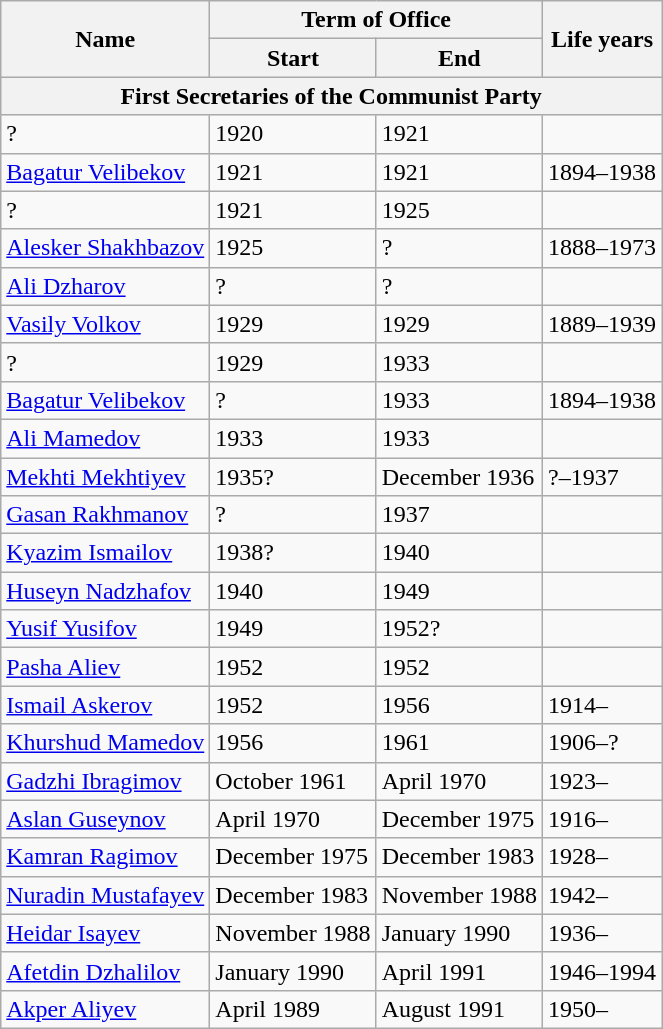<table class="wikitable">
<tr>
<th rowspan="2">Name</th>
<th colspan="2">Term of Office</th>
<th rowspan="2">Life years</th>
</tr>
<tr>
<th>Start</th>
<th>End</th>
</tr>
<tr>
<th colspan="4">First Secretaries of the Communist Party</th>
</tr>
<tr>
<td>?</td>
<td>1920</td>
<td>1921</td>
<td></td>
</tr>
<tr>
<td><a href='#'>Bagatur Velibekov</a></td>
<td>1921</td>
<td>1921</td>
<td>1894–1938</td>
</tr>
<tr>
<td>?</td>
<td>1921</td>
<td>1925</td>
<td></td>
</tr>
<tr>
<td><a href='#'>Alesker Shakhbazov</a></td>
<td>1925</td>
<td>?</td>
<td>1888–1973</td>
</tr>
<tr>
<td><a href='#'>Ali Dzharov</a></td>
<td>?</td>
<td>?</td>
<td></td>
</tr>
<tr>
<td><a href='#'>Vasily Volkov</a></td>
<td>1929</td>
<td>1929</td>
<td>1889–1939</td>
</tr>
<tr>
<td>?</td>
<td>1929</td>
<td>1933</td>
<td></td>
</tr>
<tr>
<td><a href='#'>Bagatur Velibekov</a></td>
<td>?</td>
<td>1933</td>
<td>1894–1938</td>
</tr>
<tr>
<td><a href='#'>Ali Mamedov</a></td>
<td>1933</td>
<td>1933</td>
<td></td>
</tr>
<tr>
<td><a href='#'>Mekhti Mekhtiyev</a></td>
<td>1935?</td>
<td>December 1936</td>
<td>?–1937</td>
</tr>
<tr>
<td><a href='#'>Gasan Rakhmanov</a></td>
<td>?</td>
<td>1937</td>
<td></td>
</tr>
<tr>
<td><a href='#'>Kyazim Ismailov</a></td>
<td>1938?</td>
<td>1940</td>
<td></td>
</tr>
<tr>
<td><a href='#'>Huseyn Nadzhafov</a></td>
<td>1940</td>
<td>1949</td>
<td></td>
</tr>
<tr>
<td><a href='#'>Yusif Yusifov</a></td>
<td>1949</td>
<td>1952?</td>
<td></td>
</tr>
<tr>
<td><a href='#'>Pasha Aliev</a></td>
<td>1952</td>
<td>1952</td>
<td></td>
</tr>
<tr>
<td><a href='#'>Ismail Askerov</a></td>
<td>1952</td>
<td>1956</td>
<td>1914–</td>
</tr>
<tr>
<td><a href='#'>Khurshud Mamedov</a></td>
<td>1956</td>
<td>1961</td>
<td>1906–?</td>
</tr>
<tr>
<td><a href='#'>Gadzhi Ibragimov</a></td>
<td>October 1961</td>
<td>April 1970</td>
<td>1923–</td>
</tr>
<tr>
<td><a href='#'>Aslan Guseynov</a></td>
<td>April 1970</td>
<td>December 1975</td>
<td>1916–</td>
</tr>
<tr>
<td><a href='#'>Kamran Ragimov</a></td>
<td>December 1975</td>
<td>December 1983</td>
<td>1928–</td>
</tr>
<tr>
<td><a href='#'>Nuradin Mustafayev</a></td>
<td>December 1983</td>
<td>November 1988</td>
<td>1942–</td>
</tr>
<tr>
<td><a href='#'>Heidar Isayev</a></td>
<td>November 1988</td>
<td>January 1990</td>
<td>1936–</td>
</tr>
<tr>
<td><a href='#'>Afetdin Dzhalilov</a></td>
<td>January 1990</td>
<td>April 1991</td>
<td>1946–1994</td>
</tr>
<tr>
<td><a href='#'>Akper Aliyev</a></td>
<td>April 1989</td>
<td>August 1991</td>
<td>1950–</td>
</tr>
</table>
